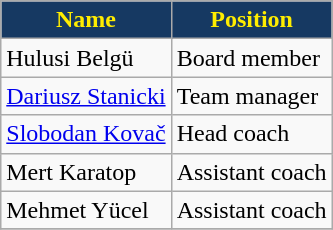<table class="wikitable">
<tr>
<th style="color:#FFED00; background:#163962;">Name</th>
<th style="color:#FFED00; background:#163962;">Position</th>
</tr>
<tr>
<td> Hulusi Belgü</td>
<td>Board member</td>
</tr>
<tr>
<td> <a href='#'>Dariusz Stanicki</a></td>
<td>Team manager</td>
</tr>
<tr>
<td> <a href='#'>Slobodan Kovač</a></td>
<td>Head coach</td>
</tr>
<tr>
<td> Mert Karatop</td>
<td>Assistant coach</td>
</tr>
<tr>
<td> Mehmet Yücel</td>
<td>Assistant coach</td>
</tr>
<tr>
</tr>
</table>
